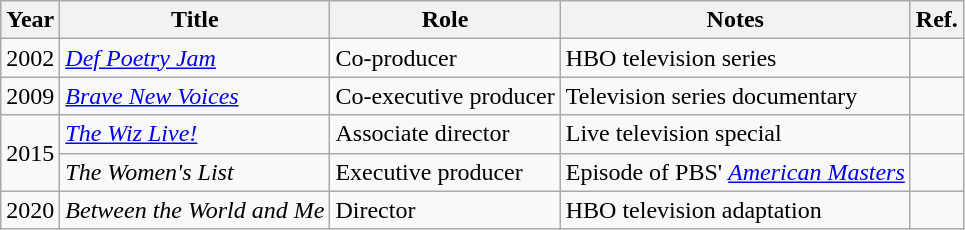<table class="wikitable">
<tr>
<th>Year</th>
<th>Title</th>
<th>Role</th>
<th>Notes</th>
<th>Ref.</th>
</tr>
<tr>
<td>2002</td>
<td><em><a href='#'>Def Poetry Jam</a></em></td>
<td>Co-producer</td>
<td>HBO television series</td>
<td></td>
</tr>
<tr>
<td>2009</td>
<td><em><a href='#'>Brave New Voices</a></em></td>
<td>Co-executive producer</td>
<td>Television series documentary</td>
<td></td>
</tr>
<tr>
<td rowspan=2>2015</td>
<td><em><a href='#'>The Wiz Live!</a></em></td>
<td>Associate director</td>
<td>Live television special</td>
<td></td>
</tr>
<tr>
<td><em>The Women's List</em></td>
<td>Executive producer</td>
<td>Episode of PBS' <em><a href='#'>American Masters</a></em></td>
<td></td>
</tr>
<tr>
<td>2020</td>
<td><em>Between the World and Me</em></td>
<td>Director</td>
<td>HBO television adaptation</td>
<td></td>
</tr>
</table>
